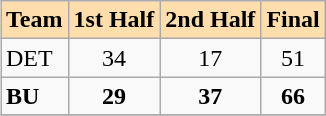<table class="wikitable" align=right>
<tr bgcolor=#ffdead align=center>
<td><strong>Team</strong></td>
<td><strong>1st Half</strong></td>
<td><strong>2nd Half</strong></td>
<td><strong>Final</strong></td>
</tr>
<tr>
<td>DET</td>
<td align=center>34</td>
<td align=center>17</td>
<td align=center>51</td>
</tr>
<tr>
<td><strong>BU</strong></td>
<td align=center><strong>29</strong></td>
<td align=center><strong>37</strong></td>
<td align=center><strong>66</strong></td>
</tr>
<tr>
</tr>
</table>
